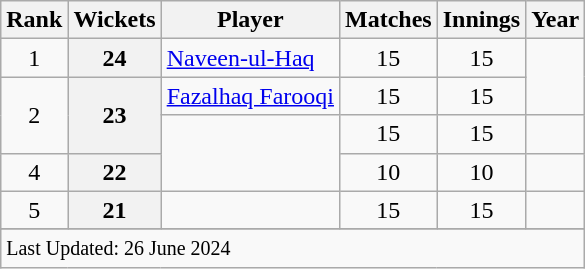<table class="wikitable plainrowheaders sortable">
<tr>
<th scope=col>Rank</th>
<th scope=col>Wickets</th>
<th scope=col>Player</th>
<th scope=col>Matches</th>
<th scope=col>Innings</th>
<th scope=col>Year</th>
</tr>
<tr>
<td align=center>1</td>
<th scope=row style=text-align:center;>24</th>
<td><a href='#'>Naveen-ul-Haq</a></td>
<td align=center>15</td>
<td align=center>15</td>
<td rowspan=2></td>
</tr>
<tr>
<td align=center rowspan=2>2</td>
<th scope=row style=text-align:center; rowspan=2>23</th>
<td><a href='#'>Fazalhaq Farooqi</a></td>
<td align=center>15</td>
<td align=center>15</td>
</tr>
<tr>
<td rowspan=2></td>
<td align=center>15</td>
<td align=center>15</td>
<td></td>
</tr>
<tr>
<td align=center>4</td>
<th scope=row style=text-align:center;>22</th>
<td align=center>10</td>
<td align=center>10</td>
<td></td>
</tr>
<tr>
<td align=center>5</td>
<th scope=row style=text-align:center;>21</th>
<td></td>
<td align=center>15</td>
<td align=center>15</td>
<td></td>
</tr>
<tr>
</tr>
<tr class=sortbottom>
<td colspan=6><small>Last Updated: 26 June 2024</small></td>
</tr>
</table>
